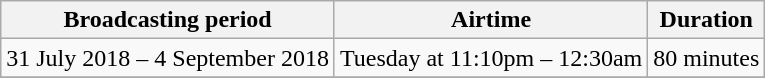<table class="wikitable">
<tr>
<th>Broadcasting period</th>
<th>Airtime</th>
<th>Duration</th>
</tr>
<tr>
<td>31 July 2018 – 4 September 2018</td>
<td>Tuesday at 11:10pm – 12:30am</td>
<td>80 minutes</td>
</tr>
<tr>
</tr>
</table>
